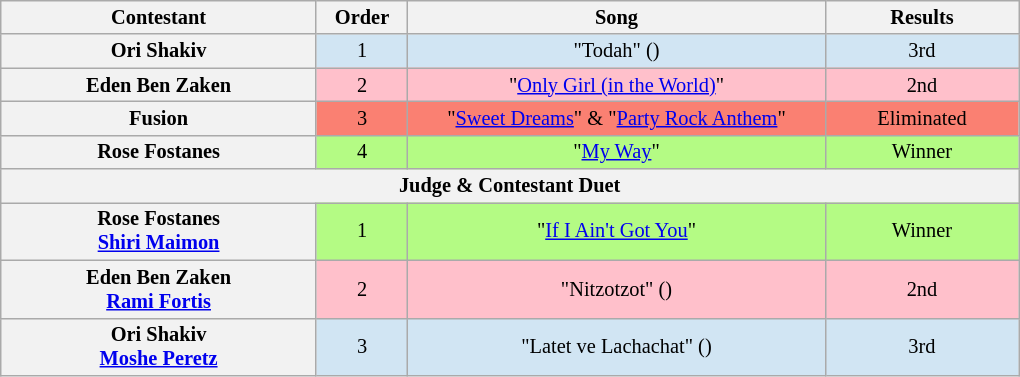<table class="wikitable" style="text-align:center; font-size:85%">
<tr>
<th style="width:15em" scope="col">Contestant</th>
<th style="width:4em" scope="col">Order</th>
<th style="width:20em" scope="col">Song</th>
<th style="width:9em" scope="col">Results</th>
</tr>
<tr>
<th scope="row">Ori Shakiv</th>
<td style="background:#D1E5F3;">1</td>
<td style="background:#D1E5F3;">"Todah" ()</td>
<td style="background:#D1E5F3;">3rd</td>
</tr>
<tr>
<th scope="row">Eden Ben Zaken</th>
<td style="background:pink;">2</td>
<td style="background:pink;">"<a href='#'>Only Girl (in the World)</a>"</td>
<td style="background:pink;">2nd</td>
</tr>
<tr>
<th scope="row">Fusion</th>
<td style="background:salmon;">3</td>
<td style="background:salmon;">"<a href='#'>Sweet Dreams</a>" & "<a href='#'>Party Rock Anthem</a>"</td>
<td style="background:salmon;">Eliminated</td>
</tr>
<tr>
<th scope="row">Rose Fostanes</th>
<td style="background:#B4FB84;">4</td>
<td style="background:#B4FB84;">"<a href='#'>My Way</a>"</td>
<td style="background:#B4FB84;">Winner</td>
</tr>
<tr>
<th colspan="4">Judge & Contestant Duet</th>
</tr>
<tr>
<th scope="row">Rose Fostanes<br><a href='#'>Shiri Maimon</a></th>
<td style="background:#B4FB84;">1</td>
<td style="background:#B4FB84;">"<a href='#'>If I Ain't Got You</a>"</td>
<td style="background:#B4FB84;">Winner</td>
</tr>
<tr>
<th scope="row">Eden Ben Zaken<br><a href='#'>Rami Fortis</a></th>
<td style="background:pink;">2</td>
<td style="background:pink;">"Nitzotzot" ()</td>
<td style="background:pink;">2nd</td>
</tr>
<tr>
<th scope="row">Ori Shakiv<br><a href='#'>Moshe Peretz</a></th>
<td style="background:#D1E5F3;">3</td>
<td style="background:#D1E5F3;">"Latet ve Lachachat" ()</td>
<td style="background:#D1E5F3;">3rd</td>
</tr>
</table>
